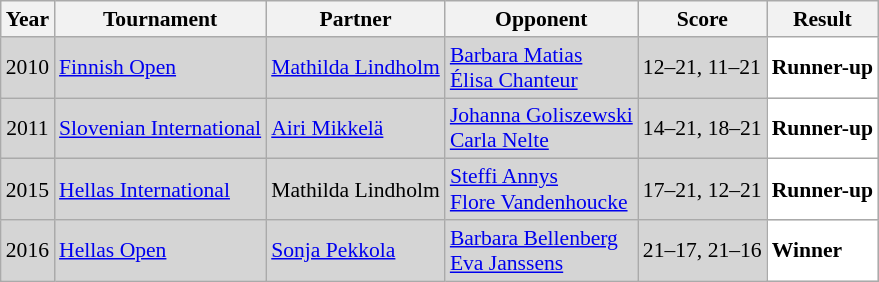<table class="sortable wikitable" style="font-size: 90%;">
<tr>
<th>Year</th>
<th>Tournament</th>
<th>Partner</th>
<th>Opponent</th>
<th>Score</th>
<th>Result</th>
</tr>
<tr style="background:#D5D5D5">
<td align="center">2010</td>
<td align="left"><a href='#'>Finnish Open</a></td>
<td align="left"> <a href='#'>Mathilda Lindholm</a></td>
<td align="left"> <a href='#'>Barbara Matias</a> <br>  <a href='#'>Élisa Chanteur</a></td>
<td align="left">12–21, 11–21</td>
<td style="text-align:left; background:white"> <strong>Runner-up</strong></td>
</tr>
<tr style="background:#D5D5D5">
<td align="center">2011</td>
<td align="left"><a href='#'>Slovenian International</a></td>
<td align="left"> <a href='#'>Airi Mikkelä</a></td>
<td align="left"> <a href='#'>Johanna Goliszewski</a> <br>  <a href='#'>Carla Nelte</a></td>
<td align="left">14–21, 18–21</td>
<td style="text-align:left; background:white"> <strong>Runner-up</strong></td>
</tr>
<tr style="background:#D5D5D5">
<td align="center">2015</td>
<td align="left"><a href='#'>Hellas International</a></td>
<td align="left"> Mathilda Lindholm</td>
<td align="left"> <a href='#'>Steffi Annys</a> <br>  <a href='#'>Flore Vandenhoucke</a></td>
<td align="left">17–21, 12–21</td>
<td style="text-align:left; background:white"> <strong>Runner-up</strong></td>
</tr>
<tr style="background:#D5D5D5">
<td align="center">2016</td>
<td align="left"><a href='#'>Hellas Open</a></td>
<td align="left"> <a href='#'>Sonja Pekkola</a></td>
<td align="left"> <a href='#'>Barbara Bellenberg</a> <br>  <a href='#'>Eva Janssens</a></td>
<td align="left">21–17, 21–16</td>
<td style="text-align:left; background:white"> <strong>Winner</strong></td>
</tr>
</table>
